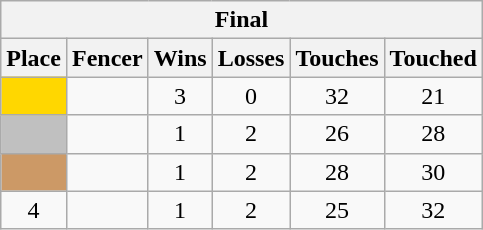<table class=wikitable style="text-align:center">
<tr>
<th colspan=6>Final</th>
</tr>
<tr>
<th>Place</th>
<th>Fencer</th>
<th>Wins</th>
<th>Losses</th>
<th>Touches</th>
<th>Touched</th>
</tr>
<tr>
<td bgcolor=gold></td>
<td align=left></td>
<td>3</td>
<td>0</td>
<td>32</td>
<td>21</td>
</tr>
<tr>
<td bgcolor=silver></td>
<td align=left></td>
<td>1</td>
<td>2</td>
<td>26</td>
<td>28</td>
</tr>
<tr>
<td bgcolor=cc9966></td>
<td align=left></td>
<td>1</td>
<td>2</td>
<td>28</td>
<td>30</td>
</tr>
<tr>
<td>4</td>
<td align=left></td>
<td>1</td>
<td>2</td>
<td>25</td>
<td>32</td>
</tr>
</table>
